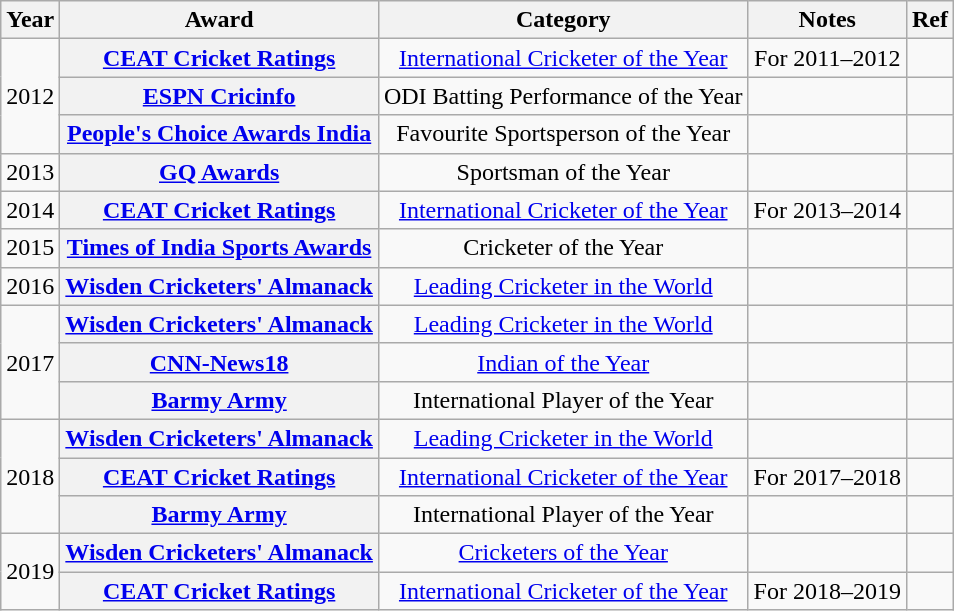<table class="wikitable" style="text-align:center;">
<tr>
<th>Year</th>
<th>Award</th>
<th>Category</th>
<th>Notes</th>
<th>Ref</th>
</tr>
<tr>
<td rowspan=3>2012</td>
<th><a href='#'>CEAT Cricket Ratings</a></th>
<td><a href='#'>International Cricketer of the Year</a></td>
<td>For 2011–2012</td>
<td></td>
</tr>
<tr>
<th><a href='#'>ESPN Cricinfo</a></th>
<td>ODI Batting Performance of the Year</td>
<td></td>
<td></td>
</tr>
<tr>
<th><a href='#'>People's Choice Awards India</a></th>
<td>Favourite Sportsperson of the Year</td>
<td></td>
<td></td>
</tr>
<tr>
<td>2013</td>
<th><a href='#'>GQ Awards</a></th>
<td>Sportsman of the Year</td>
<td></td>
<td></td>
</tr>
<tr>
<td>2014</td>
<th><a href='#'>CEAT Cricket Ratings</a></th>
<td><a href='#'>International Cricketer of the Year</a></td>
<td>For 2013–2014</td>
<td></td>
</tr>
<tr>
<td>2015</td>
<th><a href='#'>Times of India Sports Awards</a></th>
<td>Cricketer of the Year</td>
<td></td>
<td></td>
</tr>
<tr>
<td>2016</td>
<th><a href='#'>Wisden Cricketers' Almanack</a></th>
<td><a href='#'>Leading Cricketer in the World</a></td>
<td></td>
<td></td>
</tr>
<tr>
<td rowspan=3>2017</td>
<th><a href='#'>Wisden Cricketers' Almanack</a></th>
<td><a href='#'>Leading Cricketer in the World</a></td>
<td></td>
<td></td>
</tr>
<tr>
<th><a href='#'>CNN-News18</a></th>
<td><a href='#'>Indian of the Year</a></td>
<td></td>
<td></td>
</tr>
<tr>
<th><a href='#'>Barmy Army</a></th>
<td>International Player of the Year</td>
<td></td>
<td></td>
</tr>
<tr>
<td rowspan=3>2018</td>
<th><a href='#'>Wisden Cricketers' Almanack</a></th>
<td><a href='#'>Leading Cricketer in the World</a></td>
<td></td>
<td></td>
</tr>
<tr>
<th><a href='#'>CEAT Cricket Ratings</a></th>
<td><a href='#'>International Cricketer of the Year</a></td>
<td>For 2017–2018</td>
<td></td>
</tr>
<tr>
<th><a href='#'>Barmy Army</a></th>
<td>International Player of the Year</td>
<td></td>
<td></td>
</tr>
<tr>
<td rowspan=2>2019</td>
<th><a href='#'>Wisden Cricketers' Almanack</a></th>
<td><a href='#'>Cricketers of the Year</a></td>
<td></td>
<td></td>
</tr>
<tr>
<th><a href='#'>CEAT Cricket Ratings</a></th>
<td><a href='#'>International Cricketer of the Year</a></td>
<td>For 2018–2019</td>
<td></td>
</tr>
</table>
